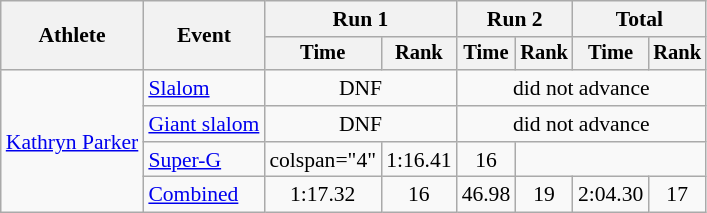<table class="wikitable" style="font-size:90%">
<tr>
<th rowspan=2>Athlete</th>
<th rowspan=2>Event</th>
<th colspan=2>Run 1</th>
<th colspan=2>Run 2</th>
<th colspan=2>Total</th>
</tr>
<tr style="font-size:95%">
<th>Time</th>
<th>Rank</th>
<th>Time</th>
<th>Rank</th>
<th>Time</th>
<th>Rank</th>
</tr>
<tr align=center>
<td align="left" rowspan="4"><a href='#'>Kathryn Parker</a></td>
<td align="left"><a href='#'>Slalom</a></td>
<td colspan=2>DNF</td>
<td colspan=4>did not advance</td>
</tr>
<tr align=center>
<td align="left"><a href='#'>Giant slalom</a></td>
<td colspan=2>DNF</td>
<td colspan=4>did not advance</td>
</tr>
<tr align=center>
<td align="left"><a href='#'>Super-G</a></td>
<td>colspan="4" </td>
<td>1:16.41</td>
<td>16</td>
</tr>
<tr align=center>
<td align="left"><a href='#'>Combined</a></td>
<td>1:17.32</td>
<td>16</td>
<td>46.98</td>
<td>19</td>
<td>2:04.30</td>
<td>17</td>
</tr>
</table>
